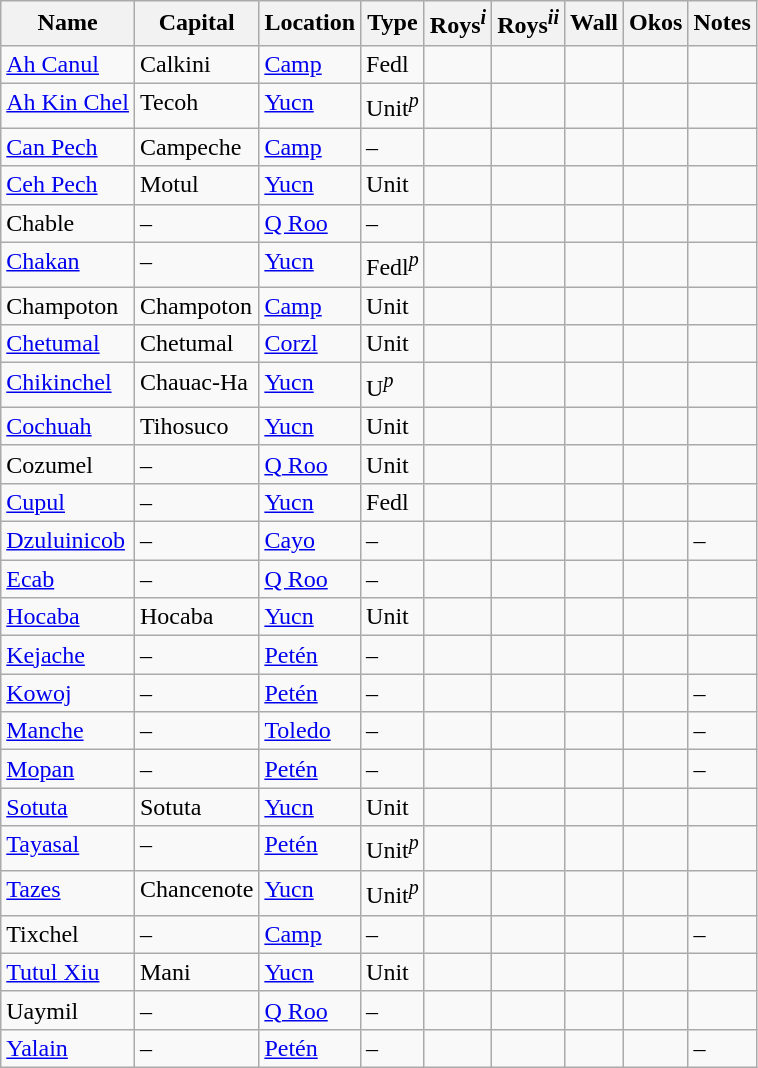<table class="wikitable sortable static-row-numbers">
<tr>
<th>Name</th>
<th>Capital</th>
<th>Location</th>
<th>Type</th>
<th>Roys<sup><em>i</em></sup></th>
<th>Roys<sup><em>ii</em></sup></th>
<th>Wall</th>
<th>Okos</th>
<th>Notes</th>
</tr>
<tr style="vertical-align: top;">
<td><a href='#'>Ah Canul</a> <br></td>
<td>Calkini</td>
<td><a href='#'>Camp</a></td>
<td>Fedl</td>
<td></td>
<td></td>
<td></td>
<td></td>
<td></td>
</tr>
<tr style="vertical-align: top;">
<td><a href='#'>Ah Kin Chel</a> <br></td>
<td>Tecoh</td>
<td><a href='#'>Yucn</a></td>
<td>Unit<sup><em>p</em></sup></td>
<td></td>
<td></td>
<td></td>
<td></td>
<td></td>
</tr>
<tr style="vertical-align: top;">
<td><a href='#'>Can Pech</a> <br></td>
<td>Campeche</td>
<td><a href='#'>Camp</a></td>
<td>–</td>
<td></td>
<td></td>
<td></td>
<td></td>
<td></td>
</tr>
<tr style="vertical-align: top;">
<td><a href='#'>Ceh Pech</a> <br></td>
<td>Motul</td>
<td><a href='#'>Yucn</a></td>
<td>Unit</td>
<td></td>
<td></td>
<td></td>
<td></td>
<td></td>
</tr>
<tr style="vertical-align: top;">
<td>Chable</td>
<td>–</td>
<td><a href='#'>Q Roo</a></td>
<td>–</td>
<td></td>
<td></td>
<td></td>
<td></td>
<td></td>
</tr>
<tr style="vertical-align: top;">
<td><a href='#'>Chakan</a></td>
<td>–</td>
<td><a href='#'>Yucn</a></td>
<td>Fedl<sup><em>p</em></sup></td>
<td></td>
<td></td>
<td></td>
<td></td>
<td></td>
</tr>
<tr style="vertical-align: top;">
<td>Champoton<br></td>
<td>Champoton</td>
<td><a href='#'>Camp</a></td>
<td>Unit</td>
<td></td>
<td></td>
<td></td>
<td></td>
<td></td>
</tr>
<tr style="vertical-align: top;">
<td><a href='#'>Chetumal</a> <br></td>
<td>Chetumal</td>
<td><a href='#'>Corzl</a></td>
<td>Unit</td>
<td></td>
<td></td>
<td></td>
<td></td>
<td></td>
</tr>
<tr style="vertical-align: top;">
<td><a href='#'>Chikinchel</a> <br></td>
<td>Chauac-Ha</td>
<td><a href='#'>Yucn</a></td>
<td>U<sup><em>p</em></sup></td>
<td></td>
<td></td>
<td></td>
<td></td>
<td></td>
</tr>
<tr style="vertical-align: top;">
<td><a href='#'>Cochuah</a></td>
<td>Tihosuco</td>
<td><a href='#'>Yucn</a></td>
<td>Unit</td>
<td></td>
<td></td>
<td></td>
<td></td>
<td></td>
</tr>
<tr style="vertical-align: top;">
<td>Cozumel<br></td>
<td>–</td>
<td><a href='#'>Q Roo</a></td>
<td>Unit</td>
<td></td>
<td></td>
<td></td>
<td></td>
<td></td>
</tr>
<tr style="vertical-align: top;">
<td><a href='#'>Cupul</a> <br></td>
<td>–</td>
<td><a href='#'>Yucn</a></td>
<td>Fedl</td>
<td></td>
<td></td>
<td></td>
<td></td>
<td></td>
</tr>
<tr style="vertical-align: top;">
<td><a href='#'>Dzuluinicob</a></td>
<td>–</td>
<td><a href='#'>Cayo</a></td>
<td>–</td>
<td></td>
<td></td>
<td></td>
<td></td>
<td>–</td>
</tr>
<tr style="vertical-align: top;">
<td><a href='#'>Ecab</a> <br></td>
<td>–</td>
<td><a href='#'>Q Roo</a></td>
<td>–</td>
<td></td>
<td></td>
<td></td>
<td></td>
<td></td>
</tr>
<tr style="vertical-align: top;">
<td><a href='#'>Hocaba</a> <br></td>
<td>Hocaba</td>
<td><a href='#'>Yucn</a></td>
<td>Unit</td>
<td></td>
<td></td>
<td></td>
<td></td>
<td></td>
</tr>
<tr style="vertical-align: top;">
<td><a href='#'>Kejache</a><br></td>
<td>–</td>
<td><a href='#'>Petén</a></td>
<td>–</td>
<td></td>
<td></td>
<td></td>
<td></td>
<td></td>
</tr>
<tr style="vertical-align: top;">
<td><a href='#'>Kowoj</a></td>
<td>–</td>
<td><a href='#'>Petén</a></td>
<td>–</td>
<td></td>
<td></td>
<td></td>
<td></td>
<td>–</td>
</tr>
<tr style="vertical-align: top;">
<td><a href='#'>Manche</a> <br></td>
<td>–</td>
<td><a href='#'>Toledo</a></td>
<td>–</td>
<td></td>
<td></td>
<td></td>
<td></td>
<td>–</td>
</tr>
<tr style="vertical-align: top;">
<td><a href='#'>Mopan</a></td>
<td>–</td>
<td><a href='#'>Petén</a></td>
<td>–</td>
<td></td>
<td></td>
<td></td>
<td></td>
<td>–</td>
</tr>
<tr style="vertical-align: top;">
<td><a href='#'>Sotuta</a> <br></td>
<td>Sotuta</td>
<td><a href='#'>Yucn</a></td>
<td>Unit</td>
<td></td>
<td></td>
<td></td>
<td></td>
<td></td>
</tr>
<tr style="vertical-align: top;">
<td><a href='#'>Tayasal</a> <br></td>
<td>–</td>
<td><a href='#'>Petén</a></td>
<td>Unit<sup><em>p</em></sup></td>
<td></td>
<td></td>
<td></td>
<td></td>
<td></td>
</tr>
<tr style="vertical-align: top;">
<td><a href='#'>Tazes</a> <br></td>
<td>Chancenote</td>
<td><a href='#'>Yucn</a></td>
<td>Unit<sup><em>p</em></sup></td>
<td></td>
<td></td>
<td></td>
<td></td>
<td></td>
</tr>
<tr style="vertical-align: top;">
<td>Tixchel <br></td>
<td>–</td>
<td><a href='#'>Camp</a></td>
<td>–</td>
<td></td>
<td></td>
<td></td>
<td></td>
<td>–</td>
</tr>
<tr style="vertical-align: top;">
<td><a href='#'>Tutul Xiu</a> <br></td>
<td>Mani</td>
<td><a href='#'>Yucn</a></td>
<td>Unit</td>
<td></td>
<td></td>
<td></td>
<td></td>
<td></td>
</tr>
<tr style="vertical-align: top;">
<td>Uaymil</td>
<td>–</td>
<td><a href='#'>Q Roo</a></td>
<td>–</td>
<td></td>
<td></td>
<td></td>
<td></td>
<td></td>
</tr>
<tr style="vertical-align: top;">
<td><a href='#'>Yalain</a></td>
<td>–</td>
<td><a href='#'>Petén</a></td>
<td>–</td>
<td></td>
<td></td>
<td></td>
<td></td>
<td>–</td>
</tr>
</table>
